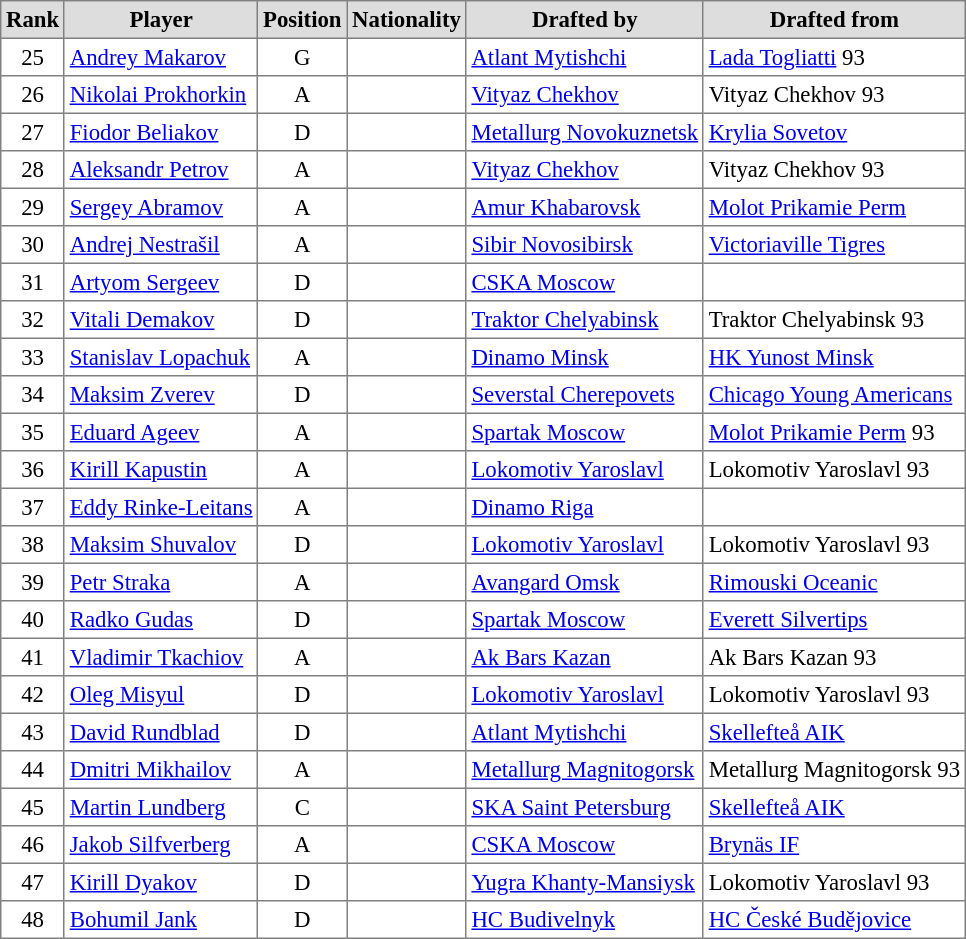<table cellpadding="3" cellspacing="0" border="1" style="font-size: 95%; text-align: left; border: gray solid 1px; border-collapse: collapse;">
<tr bgcolor="#dddddd" align="center">
<th>Rank</th>
<th>Player</th>
<th>Position</th>
<th>Nationality</th>
<th>Drafted by</th>
<th>Drafted from</th>
</tr>
<tr>
<td align="center">25</td>
<td><a href='#'>Andrey Makarov</a></td>
<td align="center">G</td>
<td></td>
<td><a href='#'>Atlant Mytishchi</a></td>
<td><a href='#'>Lada Togliatti</a> 93</td>
</tr>
<tr>
<td align="center">26</td>
<td><a href='#'>Nikolai Prokhorkin</a></td>
<td align="center">A</td>
<td></td>
<td><a href='#'>Vityaz Chekhov</a></td>
<td>Vityaz Chekhov 93</td>
</tr>
<tr>
<td align="center">27</td>
<td><a href='#'>Fiodor Beliakov</a></td>
<td align="center">D</td>
<td></td>
<td><a href='#'>Metallurg Novokuznetsk</a></td>
<td><a href='#'>Krylia Sovetov</a></td>
</tr>
<tr>
<td align="center">28</td>
<td><a href='#'>Aleksandr Petrov</a></td>
<td align="center">A</td>
<td></td>
<td><a href='#'>Vityaz Chekhov</a></td>
<td>Vityaz Chekhov 93</td>
</tr>
<tr>
<td align="center">29</td>
<td><a href='#'>Sergey Abramov</a></td>
<td align="center">A</td>
<td></td>
<td><a href='#'>Amur Khabarovsk</a></td>
<td><a href='#'>Molot Prikamie Perm</a></td>
</tr>
<tr>
<td align="center">30</td>
<td><a href='#'>Andrej Nestrašil</a></td>
<td align="center">A</td>
<td></td>
<td><a href='#'>Sibir Novosibirsk</a></td>
<td><a href='#'>Victoriaville Tigres</a></td>
</tr>
<tr>
<td align="center">31</td>
<td><a href='#'>Artyom Sergeev</a></td>
<td align="center">D</td>
<td></td>
<td><a href='#'>CSKA Moscow</a></td>
<td></td>
</tr>
<tr>
<td align="center">32</td>
<td><a href='#'>Vitali Demakov</a></td>
<td align="center">D</td>
<td></td>
<td><a href='#'>Traktor Chelyabinsk</a></td>
<td>Traktor Chelyabinsk 93</td>
</tr>
<tr>
<td align="center">33</td>
<td><a href='#'>Stanislav Lopachuk</a></td>
<td align="center">A</td>
<td></td>
<td><a href='#'>Dinamo Minsk</a></td>
<td><a href='#'>HK Yunost Minsk</a></td>
</tr>
<tr>
<td align="center">34</td>
<td><a href='#'>Maksim Zverev</a></td>
<td align="center">D</td>
<td></td>
<td><a href='#'>Severstal Cherepovets</a></td>
<td><a href='#'>Chicago Young Americans</a></td>
</tr>
<tr>
<td align="center">35</td>
<td><a href='#'>Eduard Ageev</a></td>
<td align="center">A</td>
<td></td>
<td><a href='#'>Spartak Moscow</a></td>
<td><a href='#'>Molot Prikamie Perm</a> 93</td>
</tr>
<tr>
<td align="center">36</td>
<td><a href='#'>Kirill Kapustin</a></td>
<td align="center">A</td>
<td></td>
<td><a href='#'>Lokomotiv Yaroslavl</a></td>
<td>Lokomotiv Yaroslavl 93</td>
</tr>
<tr>
<td align="center">37</td>
<td><a href='#'>Eddy Rinke-Leitans</a></td>
<td align="center">A</td>
<td></td>
<td><a href='#'>Dinamo Riga</a></td>
<td></td>
</tr>
<tr>
<td align="center">38</td>
<td><a href='#'>Maksim Shuvalov</a></td>
<td align="center">D</td>
<td></td>
<td><a href='#'>Lokomotiv Yaroslavl</a></td>
<td>Lokomotiv Yaroslavl 93</td>
</tr>
<tr>
<td align="center">39</td>
<td><a href='#'>Petr Straka</a></td>
<td align="center">A</td>
<td></td>
<td><a href='#'>Avangard Omsk</a></td>
<td><a href='#'>Rimouski Oceanic</a></td>
</tr>
<tr>
<td align="center">40</td>
<td><a href='#'>Radko Gudas</a></td>
<td align="center">D</td>
<td></td>
<td><a href='#'>Spartak Moscow</a></td>
<td><a href='#'>Everett Silvertips</a></td>
</tr>
<tr>
<td align="center">41</td>
<td><a href='#'>Vladimir Tkachiov</a></td>
<td align="center">A</td>
<td></td>
<td><a href='#'>Ak Bars Kazan</a></td>
<td>Ak Bars Kazan 93</td>
</tr>
<tr>
<td align="center">42</td>
<td><a href='#'>Oleg Misyul</a></td>
<td align="center">D</td>
<td></td>
<td><a href='#'>Lokomotiv Yaroslavl</a></td>
<td>Lokomotiv Yaroslavl 93</td>
</tr>
<tr>
<td align="center">43</td>
<td><a href='#'>David Rundblad</a></td>
<td align="center">D</td>
<td></td>
<td><a href='#'>Atlant Mytishchi</a></td>
<td><a href='#'>Skellefteå AIK</a></td>
</tr>
<tr>
<td align="center">44</td>
<td><a href='#'>Dmitri Mikhailov</a></td>
<td align="center">A</td>
<td></td>
<td><a href='#'>Metallurg Magnitogorsk</a></td>
<td>Metallurg Magnitogorsk 93</td>
</tr>
<tr>
<td align="center">45</td>
<td><a href='#'>Martin Lundberg</a></td>
<td align="center">C</td>
<td></td>
<td><a href='#'>SKA Saint Petersburg</a></td>
<td><a href='#'>Skellefteå AIK</a></td>
</tr>
<tr>
<td align="center">46</td>
<td><a href='#'>Jakob Silfverberg</a></td>
<td align="center">A</td>
<td></td>
<td><a href='#'>CSKA Moscow</a></td>
<td><a href='#'>Brynäs IF</a></td>
</tr>
<tr>
<td align="center">47</td>
<td><a href='#'>Kirill Dyakov</a></td>
<td align="center">D</td>
<td></td>
<td><a href='#'>Yugra Khanty-Mansiysk</a></td>
<td>Lokomotiv Yaroslavl 93</td>
</tr>
<tr>
<td align="center">48</td>
<td><a href='#'>Bohumil Jank</a></td>
<td align="center">D</td>
<td></td>
<td><a href='#'>HC Budivelnyk</a></td>
<td><a href='#'>HC České Budějovice</a></td>
</tr>
</table>
